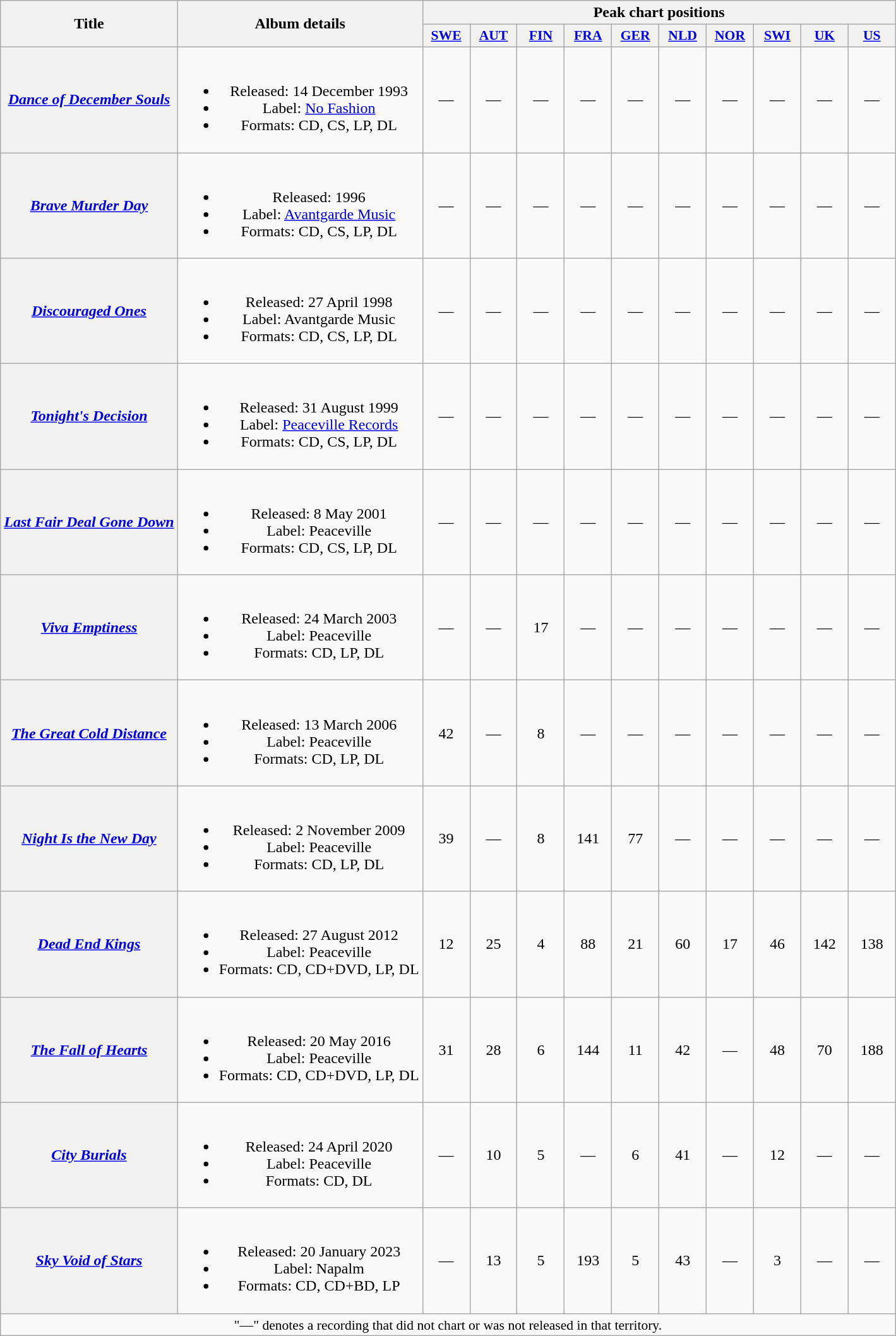<table class="wikitable plainrowheaders" style="text-align:center;">
<tr>
<th scope="col" rowspan="2">Title</th>
<th scope="col" rowspan="2">Album details</th>
<th scope="col" colspan="10">Peak chart positions</th>
</tr>
<tr>
<th scope="col" style="width:3em;font-size:90%;"><a href='#'>SWE</a><br></th>
<th scope="col" style="width:3em;font-size:90%;"><a href='#'>AUT</a><br></th>
<th scope="col" style="width:3em;font-size:90%;"><a href='#'>FIN</a><br></th>
<th scope="col" style="width:3em;font-size:90%;"><a href='#'>FRA</a><br></th>
<th scope="col" style="width:3em;font-size:90%;"><a href='#'>GER</a><br></th>
<th scope="col" style="width:3em;font-size:90%;"><a href='#'>NLD</a><br></th>
<th scope="col" style="width:3em;font-size:90%;"><a href='#'>NOR</a><br></th>
<th scope="col" style="width:3em;font-size:90%;"><a href='#'>SWI</a><br></th>
<th scope="col" style="width:3em;font-size:90%;"><a href='#'>UK</a><br></th>
<th scope="col" style="width:3em;font-size:90%;"><a href='#'>US</a><br></th>
</tr>
<tr>
<th scope="row"><em><a href='#'>Dance of December Souls</a></em></th>
<td><br><ul><li>Released: 14 December 1993</li><li>Label: <a href='#'>No Fashion</a></li><li>Formats: CD, CS, LP, DL</li></ul></td>
<td>—</td>
<td>—</td>
<td>—</td>
<td>—</td>
<td>—</td>
<td>—</td>
<td>—</td>
<td>—</td>
<td>—</td>
<td>—</td>
</tr>
<tr>
<th scope="row"><em><a href='#'>Brave Murder Day</a></em></th>
<td><br><ul><li>Released: 1996</li><li>Label: <a href='#'>Avantgarde Music</a></li><li>Formats: CD, CS, LP, DL</li></ul></td>
<td>—</td>
<td>—</td>
<td>—</td>
<td>—</td>
<td>—</td>
<td>—</td>
<td>—</td>
<td>—</td>
<td>—</td>
<td>—</td>
</tr>
<tr>
<th scope="row"><em><a href='#'>Discouraged Ones</a></em></th>
<td><br><ul><li>Released: 27 April 1998</li><li>Label: Avantgarde Music</li><li>Formats: CD, CS, LP, DL</li></ul></td>
<td>—</td>
<td>—</td>
<td>—</td>
<td>—</td>
<td>—</td>
<td>—</td>
<td>—</td>
<td>—</td>
<td>—</td>
<td>—</td>
</tr>
<tr>
<th scope="row"><em><a href='#'>Tonight's Decision</a></em></th>
<td><br><ul><li>Released: 31 August 1999</li><li>Label: <a href='#'>Peaceville Records</a></li><li>Formats: CD, CS, LP, DL</li></ul></td>
<td>—</td>
<td>—</td>
<td>—</td>
<td>—</td>
<td>—</td>
<td>—</td>
<td>—</td>
<td>—</td>
<td>—</td>
<td>—</td>
</tr>
<tr>
<th scope="row"><em><a href='#'>Last Fair Deal Gone Down</a></em></th>
<td><br><ul><li>Released: 8 May 2001</li><li>Label: Peaceville</li><li>Formats: CD, CS, LP, DL</li></ul></td>
<td>—</td>
<td>—</td>
<td>—</td>
<td>—</td>
<td>—</td>
<td>—</td>
<td>—</td>
<td>—</td>
<td>—</td>
<td>—</td>
</tr>
<tr>
<th scope="row"><em><a href='#'>Viva Emptiness</a></em></th>
<td><br><ul><li>Released: 24 March 2003</li><li>Label: Peaceville</li><li>Formats: CD, LP, DL</li></ul></td>
<td>—</td>
<td>—</td>
<td>17</td>
<td>—</td>
<td>—</td>
<td>—</td>
<td>—</td>
<td>—</td>
<td>—</td>
<td>—</td>
</tr>
<tr>
<th scope="row"><em><a href='#'>The Great Cold Distance</a></em></th>
<td><br><ul><li>Released: 13 March 2006</li><li>Label: Peaceville</li><li>Formats: CD, LP, DL</li></ul></td>
<td>42</td>
<td>—</td>
<td>8</td>
<td>—</td>
<td>—</td>
<td>—</td>
<td>—</td>
<td>—</td>
<td>—</td>
<td>—</td>
</tr>
<tr>
<th scope="row"><em><a href='#'>Night Is the New Day</a></em></th>
<td><br><ul><li>Released: 2 November 2009</li><li>Label: Peaceville</li><li>Formats: CD, LP, DL</li></ul></td>
<td>39</td>
<td>—</td>
<td>8</td>
<td>141</td>
<td>77</td>
<td>—</td>
<td>—</td>
<td>—</td>
<td>—</td>
<td>—</td>
</tr>
<tr>
<th scope="row"><em><a href='#'>Dead End Kings</a></em></th>
<td><br><ul><li>Released: 27 August 2012</li><li>Label: Peaceville</li><li>Formats: CD, CD+DVD, LP, DL</li></ul></td>
<td>12</td>
<td>25</td>
<td>4</td>
<td>88</td>
<td>21</td>
<td>60</td>
<td>17</td>
<td>46</td>
<td>142</td>
<td>138</td>
</tr>
<tr>
<th scope="row"><em><a href='#'>The Fall of Hearts</a></em></th>
<td><br><ul><li>Released: 20 May 2016</li><li>Label: Peaceville</li><li>Formats: CD, CD+DVD, LP, DL</li></ul></td>
<td>31</td>
<td>28</td>
<td>6</td>
<td>144</td>
<td>11</td>
<td>42</td>
<td>—</td>
<td>48</td>
<td>70</td>
<td>188</td>
</tr>
<tr>
<th scope="row"><em><a href='#'>City Burials</a></em></th>
<td><br><ul><li>Released: 24 April 2020</li><li>Label: Peaceville</li><li>Formats: CD, DL</li></ul></td>
<td>—</td>
<td>10</td>
<td>5</td>
<td>—</td>
<td>6</td>
<td>41</td>
<td>—</td>
<td>12</td>
<td>—</td>
<td>—</td>
</tr>
<tr>
<th scope="row"><em><a href='#'>Sky Void of Stars</a></em></th>
<td><br><ul><li>Released: 20 January 2023</li><li>Label: Napalm</li><li>Formats: CD, CD+BD, LP</li></ul></td>
<td>—</td>
<td>13</td>
<td>5</td>
<td>193<br></td>
<td>5</td>
<td>43</td>
<td>—</td>
<td>3</td>
<td>—</td>
<td>—</td>
</tr>
<tr>
<td colspan="15" style="font-size:90%">"—" denotes a recording that did not chart or was not released in that territory.</td>
</tr>
</table>
